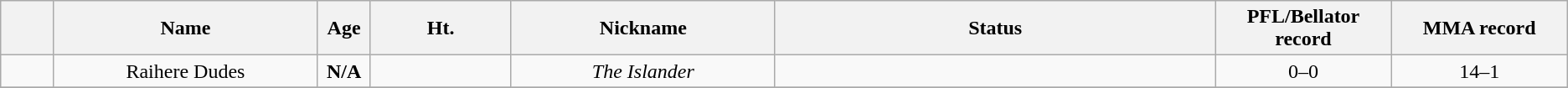<table class="wikitable sortable" style="text-align:center;">
<tr>
<th width=3%></th>
<th width=15%>Name</th>
<th width=3%>Age</th>
<th width=8%>Ht.</th>
<th width="15%">Nickname</th>
<th width=25%>Status</th>
<th width="10%">PFL/Bellator record</th>
<th width=10%>MMA record</th>
</tr>
<tr>
<td></td>
<td>Raihere Dudes</td>
<td><strong>N/A</strong></td>
<td></td>
<td><em>The Islander</em></td>
<td></td>
<td>0–0</td>
<td>14–1</td>
</tr>
<tr>
</tr>
</table>
